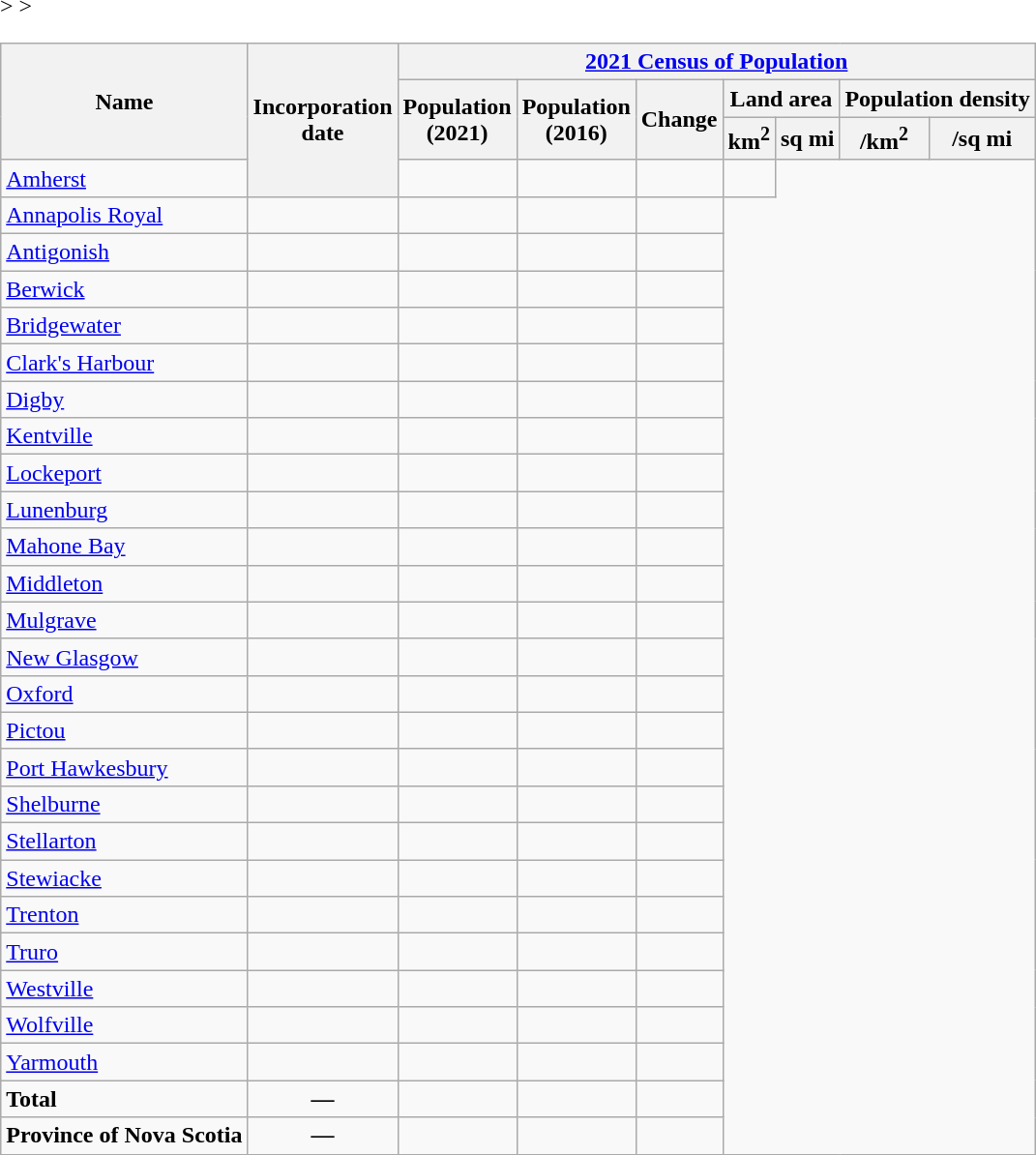<table class="wikitable sortable"<onlyinclude>>
<tr>
<th scope="col" rowspan=3>Name</onlyinclude></th>
<th scope="col" rowspan=4>Incorporation<br>date<onlyinclude></th>
<th scope="col" colspan=7><a href='#'>2021 Census of Population</a></th>
</tr>
<tr>
<th scope="col" rowspan=2>Population<br>(2021)</th>
<th scope="col" rowspan=2>Population<br>(2016)</th>
<th scope="col" rowspan=2>Change<br></th>
<th scope="col" colspan=2>Land area</th>
<th scope="col" colspan=2>Population density</th>
</tr>
<tr>
<th scope="col" data-sort-type="number">km<sup>2</sup></th>
<th scope="col" data-sort-type="number">sq mi</th>
<th scope="col" data-sort-type="number">/km<sup>2</sup></th>
<th scope="col" data-sort-type="number">/sq mi</th>
</tr>
<tr>
<td scope="row"><a href='#'>Amherst</a></onlyinclude></td>
<td align=center><onlyinclude></td>
<td></td>
<td></td>
<td></td>
</tr>
<tr>
<td scope="row"><a href='#'>Annapolis Royal</a></onlyinclude></td>
<td align=center><onlyinclude></td>
<td></td>
<td></td>
<td></td>
</tr>
<tr>
<td scope="row"><a href='#'>Antigonish</a></onlyinclude></td>
<td align=center><onlyinclude></td>
<td></td>
<td></td>
<td></td>
</tr>
<tr>
<td scope="row"><a href='#'>Berwick</a></onlyinclude></td>
<td align=center><onlyinclude></td>
<td></td>
<td></td>
<td></td>
</tr>
<tr>
<td scope="row"><a href='#'>Bridgewater</a></onlyinclude></td>
<td align=center><onlyinclude></td>
<td></td>
<td></td>
<td></td>
</tr>
<tr>
<td scope="row"><a href='#'>Clark's Harbour</a></onlyinclude></td>
<td align=center><onlyinclude></td>
<td></td>
<td></td>
<td></td>
</tr>
<tr>
<td scope="row"><a href='#'>Digby</a></onlyinclude></td>
<td align=center><onlyinclude></td>
<td></td>
<td></td>
<td></td>
</tr>
<tr>
<td scope="row"><a href='#'>Kentville</a></onlyinclude></td>
<td align=center><onlyinclude></td>
<td></td>
<td></td>
<td></td>
</tr>
<tr>
<td scope="row"><a href='#'>Lockeport</a></onlyinclude></td>
<td align=center><onlyinclude></td>
<td></td>
<td></td>
<td></td>
</tr>
<tr>
<td scope="row"><a href='#'>Lunenburg</a></onlyinclude></td>
<td align=center><onlyinclude></td>
<td></td>
<td></td>
<td></td>
</tr>
<tr>
<td scope="row"><a href='#'>Mahone Bay</a></onlyinclude></td>
<td align=center><onlyinclude></td>
<td></td>
<td></td>
<td></td>
</tr>
<tr>
<td scope="row"><a href='#'>Middleton</a></onlyinclude></td>
<td align=center><onlyinclude></td>
<td></td>
<td></td>
<td></td>
</tr>
<tr>
<td scope="row"><a href='#'>Mulgrave</a></onlyinclude></td>
<td align=center><onlyinclude></td>
<td></td>
<td></td>
<td></td>
</tr>
<tr>
<td scope="row"><a href='#'>New Glasgow</a></onlyinclude></td>
<td align=center><onlyinclude></td>
<td></td>
<td></td>
<td></td>
</tr>
<tr>
<td scope="row"><a href='#'>Oxford</a></onlyinclude></td>
<td align=center><onlyinclude></td>
<td></td>
<td></td>
<td></td>
</tr>
<tr>
<td scope="row"><a href='#'>Pictou</a></onlyinclude></td>
<td align=center><onlyinclude></td>
<td></td>
<td></td>
<td></td>
</tr>
<tr>
<td scope="row"><a href='#'>Port Hawkesbury</a></onlyinclude></td>
<td align=center><onlyinclude></td>
<td></td>
<td></td>
<td></td>
</tr>
<tr>
<td scope="row"><a href='#'>Shelburne</a></onlyinclude></td>
<td align=center><onlyinclude></td>
<td></td>
<td></td>
<td></td>
</tr>
<tr>
<td scope="row"><a href='#'>Stellarton</a></onlyinclude></td>
<td align=center><onlyinclude></td>
<td></td>
<td></td>
<td></td>
</tr>
<tr>
<td scope="row"><a href='#'>Stewiacke</a></onlyinclude></td>
<td align=center><onlyinclude></td>
<td></td>
<td></td>
<td></td>
</tr>
<tr>
<td scope="row"><a href='#'>Trenton</a></onlyinclude></td>
<td align=center><onlyinclude></td>
<td></td>
<td></td>
<td></td>
</tr>
<tr>
<td scope="row"><a href='#'>Truro</a></onlyinclude></td>
<td align=center><onlyinclude></td>
<td></td>
<td></td>
<td></td>
</tr>
<tr>
<td scope="row"><a href='#'>Westville</a></onlyinclude></td>
<td align=center><onlyinclude></td>
<td></td>
<td></td>
<td></td>
</tr>
<tr>
<td scope="row"><a href='#'>Wolfville</a></onlyinclude></td>
<td align=center><onlyinclude></td>
<td></td>
<td></td>
<td></td>
</tr>
<tr>
<td scope="row"><a href='#'>Yarmouth</a></onlyinclude></td>
<td align=center><onlyinclude></td>
<td></td>
<td></td>
<td></td>
</tr>
<tr class="sortbottom" style="" style="text-align:center;background: #f2f2f2;">
<td align="left"><strong>Total</strong></onlyinclude></td>
<td align="center"><strong>—</strong><onlyinclude></td>
<td></td>
<td></td>
<td></td>
</tr>
<tr class="sortbottom" style="text-align:center;" style="background: #f2f2f2;">
<td align="left"><strong>Province of Nova Scotia</strong></onlyinclude></td>
<td align="center"><strong>—</strong><onlyinclude></td>
<td></td>
<td></td>
<td></td>
</tr>
<tr </onlyinclude>>
</tr>
</table>
